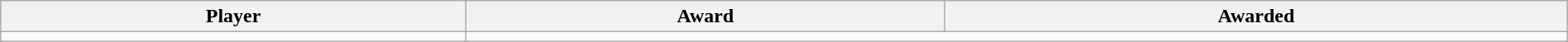<table class="wikitable sortable" style="width:100%;">
<tr align=center>
<th>Player</th>
<th>Award</th>
<th data-sort-type="date">Awarded</th>
</tr>
<tr align=center>
<td></td>
</tr>
</table>
